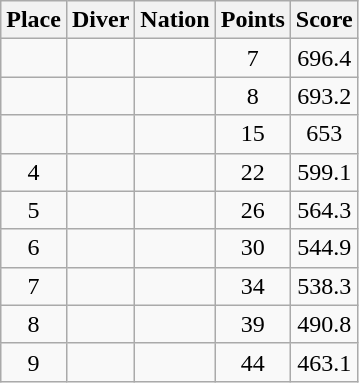<table class="wikitable sortable" style="text-align:center">
<tr>
<th>Place</th>
<th>Diver</th>
<th>Nation</th>
<th>Points</th>
<th>Score</th>
</tr>
<tr>
<td></td>
<td align=left></td>
<td align=left></td>
<td>7</td>
<td>696.4</td>
</tr>
<tr>
<td></td>
<td align=left></td>
<td align=left></td>
<td>8</td>
<td>693.2</td>
</tr>
<tr>
<td></td>
<td align=left></td>
<td align=left></td>
<td>15</td>
<td>653</td>
</tr>
<tr>
<td>4</td>
<td align=left></td>
<td align=left></td>
<td>22</td>
<td>599.1</td>
</tr>
<tr>
<td>5</td>
<td align=left></td>
<td align=left></td>
<td>26</td>
<td>564.3</td>
</tr>
<tr>
<td>6</td>
<td align=left></td>
<td align=left></td>
<td>30</td>
<td>544.9</td>
</tr>
<tr>
<td>7</td>
<td align=left></td>
<td align=left></td>
<td>34</td>
<td>538.3</td>
</tr>
<tr>
<td>8</td>
<td align=left></td>
<td align=left></td>
<td>39</td>
<td>490.8</td>
</tr>
<tr>
<td>9</td>
<td align=left></td>
<td align=left></td>
<td>44</td>
<td>463.1</td>
</tr>
</table>
